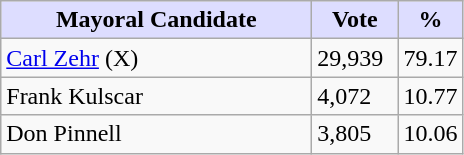<table class="wikitable">
<tr>
<th style="background:#ddf; width:200px;">Mayoral Candidate </th>
<th style="background:#ddf; width:50px;">Vote</th>
<th style="background:#ddf; width:30px;">%</th>
</tr>
<tr>
<td><a href='#'>Carl Zehr</a> (X)</td>
<td>29,939</td>
<td>79.17</td>
</tr>
<tr>
<td>Frank Kulscar</td>
<td>4,072</td>
<td>10.77</td>
</tr>
<tr>
<td>Don Pinnell</td>
<td>3,805</td>
<td>10.06</td>
</tr>
</table>
